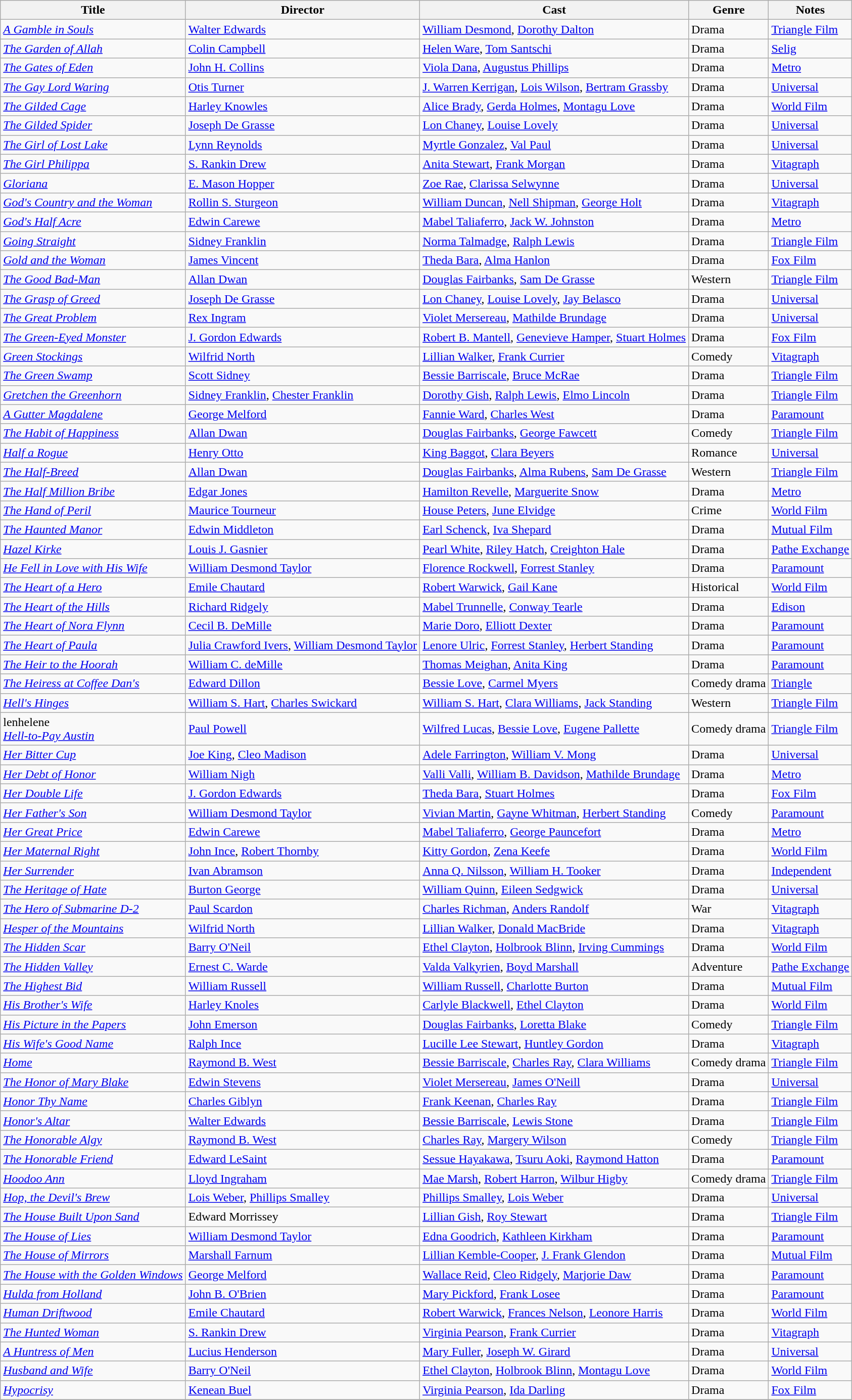<table class="wikitable">
<tr>
<th>Title</th>
<th>Director</th>
<th>Cast</th>
<th>Genre</th>
<th>Notes</th>
</tr>
<tr>
<td><em><a href='#'>A Gamble in Souls</a></em></td>
<td><a href='#'>Walter Edwards</a></td>
<td><a href='#'>William Desmond</a>, <a href='#'>Dorothy Dalton</a></td>
<td>Drama</td>
<td><a href='#'>Triangle Film</a></td>
</tr>
<tr>
<td><em><a href='#'>The Garden of Allah</a></em></td>
<td><a href='#'>Colin Campbell</a></td>
<td><a href='#'>Helen Ware</a>, <a href='#'>Tom Santschi</a></td>
<td>Drama</td>
<td><a href='#'>Selig</a></td>
</tr>
<tr>
<td><em><a href='#'>The Gates of Eden</a></em></td>
<td><a href='#'>John H. Collins</a></td>
<td><a href='#'>Viola Dana</a>, <a href='#'>Augustus Phillips</a></td>
<td>Drama</td>
<td><a href='#'>Metro</a></td>
</tr>
<tr>
<td><em><a href='#'>The Gay Lord Waring</a></em></td>
<td><a href='#'>Otis Turner</a></td>
<td><a href='#'>J. Warren Kerrigan</a>, <a href='#'>Lois Wilson</a>, <a href='#'>Bertram Grassby</a></td>
<td>Drama</td>
<td><a href='#'>Universal</a></td>
</tr>
<tr>
<td><em><a href='#'>The Gilded Cage</a></em></td>
<td><a href='#'>Harley Knowles</a></td>
<td><a href='#'>Alice Brady</a>, <a href='#'>Gerda Holmes</a>, <a href='#'>Montagu Love</a></td>
<td>Drama</td>
<td><a href='#'>World Film</a></td>
</tr>
<tr>
<td><em><a href='#'>The Gilded Spider</a></em></td>
<td><a href='#'>Joseph De Grasse</a></td>
<td><a href='#'>Lon Chaney</a>, <a href='#'>Louise Lovely</a></td>
<td>Drama</td>
<td><a href='#'>Universal</a></td>
</tr>
<tr>
<td><em><a href='#'>The Girl of Lost Lake</a></em></td>
<td><a href='#'>Lynn Reynolds</a></td>
<td><a href='#'>Myrtle Gonzalez</a>, <a href='#'>Val Paul</a></td>
<td>Drama</td>
<td><a href='#'>Universal</a></td>
</tr>
<tr>
<td><em><a href='#'>The Girl Philippa</a></em></td>
<td><a href='#'>S. Rankin Drew</a></td>
<td><a href='#'>Anita Stewart</a>, <a href='#'>Frank Morgan</a></td>
<td>Drama</td>
<td><a href='#'>Vitagraph</a></td>
</tr>
<tr>
<td><em><a href='#'>Gloriana</a></em></td>
<td><a href='#'>E. Mason Hopper</a></td>
<td><a href='#'>Zoe Rae</a>, <a href='#'>Clarissa Selwynne</a></td>
<td>Drama</td>
<td><a href='#'>Universal</a></td>
</tr>
<tr>
<td><em><a href='#'>God's Country and the Woman</a></em></td>
<td><a href='#'>Rollin S. Sturgeon</a></td>
<td><a href='#'>William Duncan</a>, <a href='#'>Nell Shipman</a>, <a href='#'>George Holt</a></td>
<td>Drama</td>
<td><a href='#'>Vitagraph</a></td>
</tr>
<tr>
<td><em><a href='#'>God's Half Acre</a></em></td>
<td><a href='#'>Edwin Carewe</a></td>
<td><a href='#'>Mabel Taliaferro</a>, <a href='#'>Jack W. Johnston</a></td>
<td>Drama</td>
<td><a href='#'>Metro</a></td>
</tr>
<tr>
<td><em><a href='#'>Going Straight</a></em></td>
<td><a href='#'>Sidney Franklin</a></td>
<td><a href='#'>Norma Talmadge</a>, <a href='#'>Ralph Lewis</a></td>
<td>Drama</td>
<td><a href='#'>Triangle Film</a></td>
</tr>
<tr>
<td><em><a href='#'>Gold and the Woman</a></em></td>
<td><a href='#'>James Vincent</a></td>
<td><a href='#'>Theda Bara</a>, <a href='#'>Alma Hanlon</a></td>
<td>Drama</td>
<td><a href='#'>Fox Film</a></td>
</tr>
<tr>
<td><em><a href='#'>The Good Bad-Man</a></em></td>
<td><a href='#'>Allan Dwan</a></td>
<td><a href='#'>Douglas Fairbanks</a>, <a href='#'>Sam De Grasse</a></td>
<td>Western</td>
<td><a href='#'>Triangle Film</a></td>
</tr>
<tr>
<td><em><a href='#'>The Grasp of Greed</a></em></td>
<td><a href='#'>Joseph De Grasse</a></td>
<td><a href='#'>Lon Chaney</a>, <a href='#'>Louise Lovely</a>, <a href='#'>Jay Belasco</a></td>
<td>Drama</td>
<td><a href='#'>Universal</a></td>
</tr>
<tr>
<td><em><a href='#'>The Great Problem</a></em></td>
<td><a href='#'>Rex Ingram</a></td>
<td><a href='#'>Violet Mersereau</a>, <a href='#'>Mathilde Brundage</a></td>
<td>Drama</td>
<td><a href='#'>Universal</a></td>
</tr>
<tr>
<td><em><a href='#'>The Green-Eyed Monster</a></em></td>
<td><a href='#'>J. Gordon Edwards</a></td>
<td><a href='#'>Robert B. Mantell</a>, <a href='#'>Genevieve Hamper</a>, <a href='#'>Stuart Holmes</a></td>
<td>Drama</td>
<td><a href='#'>Fox Film</a></td>
</tr>
<tr>
<td><em><a href='#'>Green Stockings</a></em></td>
<td><a href='#'>Wilfrid North</a></td>
<td><a href='#'>Lillian Walker</a>, <a href='#'>Frank Currier</a></td>
<td>Comedy</td>
<td><a href='#'>Vitagraph</a></td>
</tr>
<tr>
<td><em><a href='#'>The Green Swamp</a></em></td>
<td><a href='#'>Scott Sidney</a></td>
<td><a href='#'>Bessie Barriscale</a>, <a href='#'>Bruce McRae</a></td>
<td>Drama</td>
<td><a href='#'>Triangle Film</a></td>
</tr>
<tr>
<td><em><a href='#'>Gretchen the Greenhorn</a></em></td>
<td><a href='#'>Sidney Franklin</a>, <a href='#'>Chester Franklin</a></td>
<td><a href='#'>Dorothy Gish</a>, <a href='#'>Ralph Lewis</a>, <a href='#'>Elmo Lincoln</a></td>
<td>Drama</td>
<td><a href='#'>Triangle Film</a></td>
</tr>
<tr>
<td><em><a href='#'>A Gutter Magdalene</a></em></td>
<td><a href='#'>George Melford</a></td>
<td><a href='#'>Fannie Ward</a>, <a href='#'>Charles West</a></td>
<td>Drama</td>
<td><a href='#'>Paramount</a></td>
</tr>
<tr>
<td><em><a href='#'>The Habit of Happiness</a></em></td>
<td><a href='#'>Allan Dwan</a></td>
<td><a href='#'>Douglas Fairbanks</a>, <a href='#'>George Fawcett</a></td>
<td>Comedy</td>
<td><a href='#'>Triangle Film</a></td>
</tr>
<tr>
<td><em><a href='#'>Half a Rogue</a></em></td>
<td><a href='#'>Henry Otto</a></td>
<td><a href='#'>King Baggot</a>, <a href='#'>Clara Beyers</a></td>
<td>Romance</td>
<td><a href='#'>Universal</a></td>
</tr>
<tr>
<td><em><a href='#'>The Half-Breed</a></em></td>
<td><a href='#'>Allan Dwan</a></td>
<td><a href='#'>Douglas Fairbanks</a>, <a href='#'>Alma Rubens</a>, <a href='#'>Sam De Grasse</a></td>
<td>Western</td>
<td><a href='#'>Triangle Film</a></td>
</tr>
<tr>
<td><em><a href='#'>The Half Million Bribe</a></em></td>
<td><a href='#'>Edgar Jones</a></td>
<td><a href='#'>Hamilton Revelle</a>, <a href='#'>Marguerite Snow</a></td>
<td>Drama</td>
<td><a href='#'>Metro</a></td>
</tr>
<tr>
<td><em><a href='#'>The Hand of Peril</a></em></td>
<td><a href='#'>Maurice Tourneur</a></td>
<td><a href='#'>House Peters</a>, <a href='#'>June Elvidge</a></td>
<td>Crime</td>
<td><a href='#'>World Film</a></td>
</tr>
<tr>
<td><em><a href='#'>The Haunted Manor</a></em></td>
<td><a href='#'>Edwin Middleton</a></td>
<td><a href='#'>Earl Schenck</a>, <a href='#'>Iva Shepard</a></td>
<td>Drama</td>
<td><a href='#'>Mutual Film</a></td>
</tr>
<tr>
<td><em><a href='#'>Hazel Kirke</a></em></td>
<td><a href='#'>Louis J. Gasnier</a></td>
<td><a href='#'>Pearl White</a>, <a href='#'>Riley Hatch</a>, <a href='#'>Creighton Hale</a></td>
<td>Drama</td>
<td><a href='#'>Pathe Exchange</a></td>
</tr>
<tr>
<td><em><a href='#'>He Fell in Love with His Wife</a></em></td>
<td><a href='#'>William Desmond Taylor</a></td>
<td><a href='#'>Florence Rockwell</a>, <a href='#'>Forrest Stanley</a></td>
<td>Drama</td>
<td><a href='#'>Paramount</a></td>
</tr>
<tr>
<td><em><a href='#'>The Heart of a Hero</a></em></td>
<td><a href='#'>Emile Chautard</a></td>
<td><a href='#'>Robert Warwick</a>, <a href='#'>Gail Kane</a></td>
<td>Historical</td>
<td><a href='#'>World Film</a></td>
</tr>
<tr>
<td><em><a href='#'>The Heart of the Hills</a></em></td>
<td><a href='#'>Richard Ridgely</a></td>
<td><a href='#'>Mabel Trunnelle</a>, <a href='#'>Conway Tearle</a></td>
<td>Drama</td>
<td><a href='#'>Edison</a></td>
</tr>
<tr>
<td><em><a href='#'>The Heart of Nora Flynn</a></em></td>
<td><a href='#'>Cecil B. DeMille</a></td>
<td><a href='#'>Marie Doro</a>, <a href='#'>Elliott Dexter</a></td>
<td>Drama</td>
<td><a href='#'>Paramount</a></td>
</tr>
<tr>
<td><em><a href='#'>The Heart of Paula</a></em></td>
<td><a href='#'>Julia Crawford Ivers</a>, <a href='#'>William Desmond Taylor</a></td>
<td><a href='#'>Lenore Ulric</a>, <a href='#'>Forrest Stanley</a>, <a href='#'>Herbert Standing</a></td>
<td>Drama</td>
<td><a href='#'>Paramount</a></td>
</tr>
<tr>
<td><em><a href='#'>The Heir to the Hoorah</a></em></td>
<td><a href='#'>William C. deMille</a></td>
<td><a href='#'>Thomas Meighan</a>, <a href='#'>Anita King</a></td>
<td>Drama</td>
<td><a href='#'>Paramount</a></td>
</tr>
<tr>
<td><em><a href='#'>The Heiress at Coffee Dan's</a></em></td>
<td><a href='#'>Edward Dillon</a></td>
<td><a href='#'>Bessie Love</a>, <a href='#'>Carmel Myers</a></td>
<td>Comedy drama</td>
<td><a href='#'>Triangle</a></td>
</tr>
<tr>
<td><em><a href='#'>Hell's Hinges</a></em></td>
<td><a href='#'>William S. Hart</a>, <a href='#'>Charles Swickard</a></td>
<td><a href='#'>William S. Hart</a>, <a href='#'>Clara Williams</a>, <a href='#'>Jack Standing</a></td>
<td>Western</td>
<td><a href='#'>Triangle Film</a></td>
</tr>
<tr>
<td>lenhelene<br><em><a href='#'>Hell-to-Pay Austin</a></em></td>
<td><a href='#'>Paul Powell</a></td>
<td><a href='#'>Wilfred Lucas</a>, <a href='#'>Bessie Love</a>, <a href='#'>Eugene Pallette</a></td>
<td>Comedy drama</td>
<td><a href='#'>Triangle Film</a></td>
</tr>
<tr>
<td><em><a href='#'>Her Bitter Cup</a></em></td>
<td><a href='#'>Joe King</a>, <a href='#'>Cleo Madison</a></td>
<td><a href='#'>Adele Farrington</a>, <a href='#'>William V. Mong</a></td>
<td>Drama</td>
<td><a href='#'>Universal</a></td>
</tr>
<tr>
<td><em><a href='#'>Her Debt of Honor</a></em></td>
<td><a href='#'>William Nigh</a></td>
<td><a href='#'>Valli Valli</a>, <a href='#'>William B. Davidson</a>, <a href='#'>Mathilde Brundage</a></td>
<td>Drama</td>
<td><a href='#'>Metro</a></td>
</tr>
<tr>
<td><em><a href='#'>Her Double Life</a></em></td>
<td><a href='#'>J. Gordon Edwards</a></td>
<td><a href='#'>Theda Bara</a>, <a href='#'>Stuart Holmes</a></td>
<td>Drama</td>
<td><a href='#'>Fox Film</a></td>
</tr>
<tr>
<td><em><a href='#'>Her Father's Son</a></em></td>
<td><a href='#'>William Desmond Taylor</a></td>
<td><a href='#'>Vivian Martin</a>, <a href='#'>Gayne Whitman</a>, <a href='#'>Herbert Standing</a></td>
<td>Comedy</td>
<td><a href='#'>Paramount</a></td>
</tr>
<tr>
<td><em><a href='#'>Her Great Price</a></em></td>
<td><a href='#'>Edwin Carewe</a></td>
<td><a href='#'>Mabel Taliaferro</a>, <a href='#'>George Pauncefort</a></td>
<td>Drama</td>
<td><a href='#'>Metro</a></td>
</tr>
<tr>
<td><em><a href='#'>Her Maternal Right</a></em></td>
<td><a href='#'>John Ince</a>, <a href='#'>Robert Thornby</a></td>
<td><a href='#'>Kitty Gordon</a>, <a href='#'>Zena Keefe</a></td>
<td>Drama</td>
<td><a href='#'>World Film</a></td>
</tr>
<tr>
<td><em><a href='#'>Her Surrender</a></em></td>
<td><a href='#'>Ivan Abramson</a></td>
<td><a href='#'>Anna Q. Nilsson</a>, <a href='#'>William H. Tooker</a></td>
<td>Drama</td>
<td><a href='#'>Independent</a></td>
</tr>
<tr>
<td><em><a href='#'>The Heritage of Hate</a></em></td>
<td><a href='#'>Burton George</a></td>
<td><a href='#'>William Quinn</a>, <a href='#'>Eileen Sedgwick</a></td>
<td>Drama</td>
<td><a href='#'>Universal</a></td>
</tr>
<tr>
<td><em><a href='#'>The Hero of Submarine D-2</a></em></td>
<td><a href='#'>Paul Scardon</a></td>
<td><a href='#'>Charles Richman</a>, <a href='#'>Anders Randolf</a></td>
<td>War</td>
<td><a href='#'>Vitagraph</a></td>
</tr>
<tr>
<td><em><a href='#'>Hesper of the Mountains</a></em></td>
<td><a href='#'>Wilfrid North</a></td>
<td><a href='#'>Lillian Walker</a>, <a href='#'>Donald MacBride</a></td>
<td>Drama</td>
<td><a href='#'>Vitagraph</a></td>
</tr>
<tr>
<td><em> <a href='#'>The Hidden Scar</a></em></td>
<td><a href='#'>Barry O'Neil</a></td>
<td><a href='#'>Ethel Clayton</a>, <a href='#'>Holbrook Blinn</a>, <a href='#'>Irving Cummings</a></td>
<td>Drama</td>
<td><a href='#'>World Film</a></td>
</tr>
<tr>
<td><em><a href='#'>The Hidden Valley</a></em></td>
<td><a href='#'>Ernest C. Warde</a></td>
<td><a href='#'>Valda Valkyrien</a>, <a href='#'>Boyd Marshall</a></td>
<td>Adventure</td>
<td><a href='#'>Pathe Exchange</a></td>
</tr>
<tr>
<td><em><a href='#'>The Highest Bid</a></em></td>
<td><a href='#'>William Russell</a></td>
<td><a href='#'>William Russell</a>, <a href='#'>Charlotte Burton</a></td>
<td>Drama</td>
<td><a href='#'>Mutual Film</a></td>
</tr>
<tr>
<td><em><a href='#'>His Brother's Wife</a></em></td>
<td><a href='#'>Harley Knoles</a></td>
<td><a href='#'>Carlyle Blackwell</a>, <a href='#'>Ethel Clayton</a></td>
<td>Drama</td>
<td><a href='#'>World Film</a></td>
</tr>
<tr>
<td><em><a href='#'>His Picture in the Papers</a></em></td>
<td><a href='#'>John Emerson</a></td>
<td><a href='#'>Douglas Fairbanks</a>, <a href='#'>Loretta Blake</a></td>
<td>Comedy</td>
<td><a href='#'>Triangle Film</a></td>
</tr>
<tr>
<td><em><a href='#'>His Wife's Good Name</a></em></td>
<td><a href='#'>Ralph Ince</a></td>
<td><a href='#'>Lucille Lee Stewart</a>, <a href='#'>Huntley Gordon</a></td>
<td>Drama</td>
<td><a href='#'>Vitagraph</a></td>
</tr>
<tr>
<td><em><a href='#'>Home</a></em></td>
<td><a href='#'>Raymond B. West</a></td>
<td><a href='#'>Bessie Barriscale</a>, <a href='#'>Charles Ray</a>, <a href='#'>Clara Williams</a></td>
<td>Comedy drama</td>
<td><a href='#'>Triangle Film</a></td>
</tr>
<tr>
<td><em><a href='#'>The Honor of Mary Blake</a></em></td>
<td><a href='#'>Edwin Stevens</a></td>
<td><a href='#'>Violet Mersereau</a>, <a href='#'>James O'Neill</a></td>
<td>Drama</td>
<td><a href='#'>Universal</a></td>
</tr>
<tr>
<td><em><a href='#'>Honor Thy Name</a></em></td>
<td><a href='#'>Charles Giblyn</a></td>
<td><a href='#'>Frank Keenan</a>, <a href='#'>Charles Ray</a></td>
<td>Drama</td>
<td><a href='#'>Triangle Film</a></td>
</tr>
<tr>
<td><em><a href='#'>Honor's Altar</a></em></td>
<td><a href='#'>Walter Edwards</a></td>
<td><a href='#'>Bessie Barriscale</a>, <a href='#'>Lewis Stone</a></td>
<td>Drama</td>
<td><a href='#'>Triangle Film</a></td>
</tr>
<tr>
<td><em><a href='#'>The Honorable Algy</a></em></td>
<td><a href='#'>Raymond B. West</a></td>
<td><a href='#'>Charles Ray</a>, <a href='#'>Margery Wilson</a></td>
<td>Comedy</td>
<td><a href='#'>Triangle Film</a></td>
</tr>
<tr>
<td><em><a href='#'>The Honorable Friend</a></em></td>
<td><a href='#'>Edward LeSaint</a></td>
<td><a href='#'>Sessue Hayakawa</a>, <a href='#'>Tsuru Aoki</a>, <a href='#'>Raymond Hatton</a></td>
<td>Drama</td>
<td><a href='#'>Paramount</a></td>
</tr>
<tr>
<td><em><a href='#'>Hoodoo Ann</a></em></td>
<td><a href='#'>Lloyd Ingraham</a></td>
<td><a href='#'>Mae Marsh</a>, <a href='#'>Robert Harron</a>, <a href='#'>Wilbur Higby</a></td>
<td>Comedy drama</td>
<td><a href='#'>Triangle Film</a></td>
</tr>
<tr>
<td><em><a href='#'>Hop, the Devil's Brew</a></em></td>
<td><a href='#'>Lois Weber</a>, <a href='#'>Phillips Smalley</a></td>
<td><a href='#'>Phillips Smalley</a>, <a href='#'>Lois Weber</a></td>
<td>Drama</td>
<td><a href='#'>Universal</a></td>
</tr>
<tr>
<td><em><a href='#'>The House Built Upon Sand</a></em></td>
<td>Edward Morrissey</td>
<td><a href='#'>Lillian Gish</a>, <a href='#'>Roy Stewart</a></td>
<td>Drama</td>
<td><a href='#'>Triangle Film</a></td>
</tr>
<tr>
<td><em><a href='#'>The House of Lies</a></em></td>
<td><a href='#'>William Desmond Taylor</a></td>
<td><a href='#'>Edna Goodrich</a>, <a href='#'>Kathleen Kirkham</a></td>
<td>Drama</td>
<td><a href='#'>Paramount</a></td>
</tr>
<tr>
<td><em><a href='#'>The House of Mirrors</a></em></td>
<td><a href='#'>Marshall Farnum</a></td>
<td><a href='#'>Lillian Kemble-Cooper</a>, <a href='#'>J. Frank Glendon</a></td>
<td>Drama</td>
<td><a href='#'>Mutual Film</a></td>
</tr>
<tr>
<td><em><a href='#'>The House with the Golden Windows</a></em></td>
<td><a href='#'>George Melford</a></td>
<td><a href='#'>Wallace Reid</a>, <a href='#'>Cleo Ridgely</a>, <a href='#'>Marjorie Daw</a></td>
<td>Drama</td>
<td><a href='#'>Paramount</a></td>
</tr>
<tr>
<td><em><a href='#'>Hulda from Holland</a></em></td>
<td><a href='#'>John B. O'Brien</a></td>
<td><a href='#'>Mary Pickford</a>, <a href='#'>Frank Losee</a></td>
<td>Drama</td>
<td><a href='#'>Paramount</a></td>
</tr>
<tr>
<td><em><a href='#'>Human Driftwood</a></em></td>
<td><a href='#'>Emile Chautard</a></td>
<td><a href='#'>Robert Warwick</a>, <a href='#'>Frances Nelson</a>, <a href='#'>Leonore Harris</a></td>
<td>Drama</td>
<td><a href='#'>World Film</a></td>
</tr>
<tr>
<td><em><a href='#'>The Hunted Woman</a></em></td>
<td><a href='#'>S. Rankin Drew</a></td>
<td><a href='#'>Virginia Pearson</a>, <a href='#'>Frank Currier</a></td>
<td>Drama</td>
<td><a href='#'>Vitagraph</a></td>
</tr>
<tr>
<td><em><a href='#'>A Huntress of Men</a></em></td>
<td><a href='#'>Lucius Henderson</a></td>
<td><a href='#'>Mary Fuller</a>, <a href='#'>Joseph W. Girard</a></td>
<td>Drama</td>
<td><a href='#'>Universal</a></td>
</tr>
<tr>
<td><em><a href='#'>Husband and Wife</a></em></td>
<td><a href='#'>Barry O'Neil</a></td>
<td><a href='#'>Ethel Clayton</a>, <a href='#'>Holbrook Blinn</a>, <a href='#'>Montagu Love</a></td>
<td>Drama</td>
<td><a href='#'>World Film</a></td>
</tr>
<tr>
<td><em><a href='#'>Hypocrisy</a></em></td>
<td><a href='#'>Kenean Buel</a></td>
<td><a href='#'>Virginia Pearson</a>, <a href='#'>Ida Darling</a></td>
<td>Drama</td>
<td><a href='#'>Fox Film</a></td>
</tr>
<tr>
</tr>
</table>
